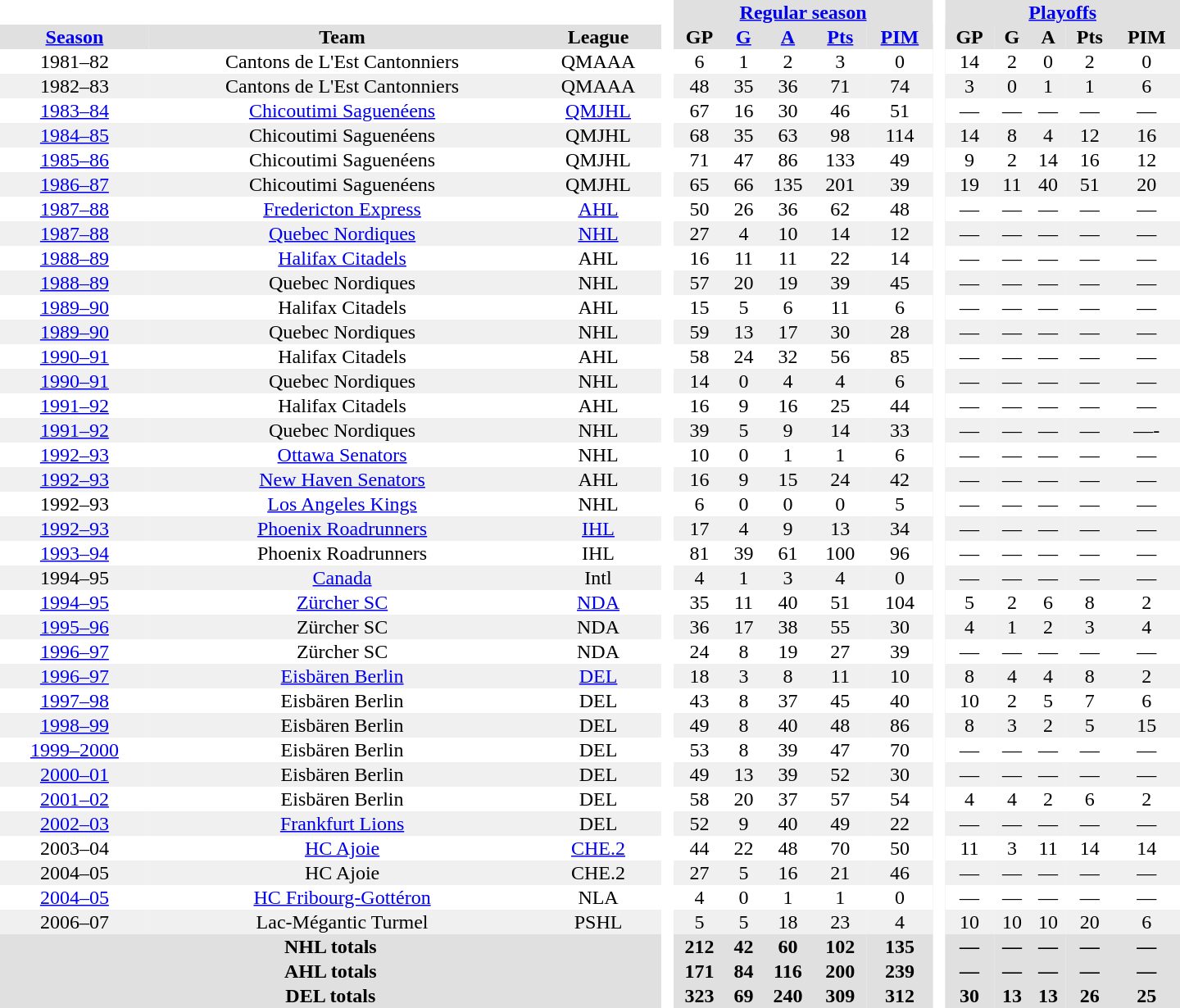<table border="0" cellpadding="1" cellspacing="0" style="text-align:center; width:60em">
<tr bgcolor="#e0e0e0">
<th colspan="3" bgcolor="#ffffff"> </th>
<th rowspan="99" bgcolor="#ffffff"> </th>
<th colspan="5"><a href='#'>Regular season</a></th>
<th rowspan="99" bgcolor="#ffffff"> </th>
<th colspan="5"><a href='#'>Playoffs</a></th>
</tr>
<tr bgcolor="#e0e0e0">
<th><a href='#'>Season</a></th>
<th>Team</th>
<th>League</th>
<th>GP</th>
<th><a href='#'>G</a></th>
<th><a href='#'>A</a></th>
<th><a href='#'>Pts</a></th>
<th><a href='#'>PIM</a></th>
<th>GP</th>
<th>G</th>
<th>A</th>
<th>Pts</th>
<th>PIM</th>
</tr>
<tr>
<td>1981–82</td>
<td>Cantons de L'Est Cantonniers</td>
<td>QMAAA</td>
<td>6</td>
<td>1</td>
<td>2</td>
<td>3</td>
<td>0</td>
<td>14</td>
<td>2</td>
<td>0</td>
<td>2</td>
<td>0</td>
</tr>
<tr bgcolor="#f0f0f0">
<td>1982–83</td>
<td>Cantons de L'Est Cantonniers</td>
<td>QMAAA</td>
<td>48</td>
<td>35</td>
<td>36</td>
<td>71</td>
<td>74</td>
<td>3</td>
<td>0</td>
<td>1</td>
<td>1</td>
<td>6</td>
</tr>
<tr>
<td><a href='#'>1983–84</a></td>
<td><a href='#'>Chicoutimi Saguenéens</a></td>
<td><a href='#'>QMJHL</a></td>
<td>67</td>
<td>16</td>
<td>30</td>
<td>46</td>
<td>51</td>
<td>—</td>
<td>—</td>
<td>—</td>
<td>—</td>
<td>—</td>
</tr>
<tr bgcolor="#f0f0f0">
<td><a href='#'>1984–85</a></td>
<td>Chicoutimi Saguenéens</td>
<td>QMJHL</td>
<td>68</td>
<td>35</td>
<td>63</td>
<td>98</td>
<td>114</td>
<td>14</td>
<td>8</td>
<td>4</td>
<td>12</td>
<td>16</td>
</tr>
<tr>
<td><a href='#'>1985–86</a></td>
<td>Chicoutimi Saguenéens</td>
<td>QMJHL</td>
<td>71</td>
<td>47</td>
<td>86</td>
<td>133</td>
<td>49</td>
<td>9</td>
<td>2</td>
<td>14</td>
<td>16</td>
<td>12</td>
</tr>
<tr bgcolor="#f0f0f0">
<td><a href='#'>1986–87</a></td>
<td>Chicoutimi Saguenéens</td>
<td>QMJHL</td>
<td>65</td>
<td>66</td>
<td>135</td>
<td>201</td>
<td>39</td>
<td>19</td>
<td>11</td>
<td>40</td>
<td>51</td>
<td>20</td>
</tr>
<tr>
<td><a href='#'>1987–88</a></td>
<td><a href='#'>Fredericton Express</a></td>
<td><a href='#'>AHL</a></td>
<td>50</td>
<td>26</td>
<td>36</td>
<td>62</td>
<td>48</td>
<td>—</td>
<td>—</td>
<td>—</td>
<td>—</td>
<td>—</td>
</tr>
<tr bgcolor="#f0f0f0">
<td><a href='#'>1987–88</a></td>
<td><a href='#'>Quebec Nordiques</a></td>
<td><a href='#'>NHL</a></td>
<td>27</td>
<td>4</td>
<td>10</td>
<td>14</td>
<td>12</td>
<td>—</td>
<td>—</td>
<td>—</td>
<td>—</td>
<td>—</td>
</tr>
<tr>
<td><a href='#'>1988–89</a></td>
<td><a href='#'>Halifax Citadels</a></td>
<td>AHL</td>
<td>16</td>
<td>11</td>
<td>11</td>
<td>22</td>
<td>14</td>
<td>—</td>
<td>—</td>
<td>—</td>
<td>—</td>
<td>—</td>
</tr>
<tr bgcolor="#f0f0f0">
<td><a href='#'>1988–89</a></td>
<td>Quebec Nordiques</td>
<td>NHL</td>
<td>57</td>
<td>20</td>
<td>19</td>
<td>39</td>
<td>45</td>
<td>—</td>
<td>—</td>
<td>—</td>
<td>—</td>
<td>—</td>
</tr>
<tr>
<td><a href='#'>1989–90</a></td>
<td>Halifax Citadels</td>
<td>AHL</td>
<td>15</td>
<td>5</td>
<td>6</td>
<td>11</td>
<td>6</td>
<td>—</td>
<td>—</td>
<td>—</td>
<td>—</td>
<td>—</td>
</tr>
<tr bgcolor="#f0f0f0">
<td><a href='#'>1989–90</a></td>
<td>Quebec Nordiques</td>
<td>NHL</td>
<td>59</td>
<td>13</td>
<td>17</td>
<td>30</td>
<td>28</td>
<td>—</td>
<td>—</td>
<td>—</td>
<td>—</td>
<td>—</td>
</tr>
<tr>
<td><a href='#'>1990–91</a></td>
<td>Halifax Citadels</td>
<td>AHL</td>
<td>58</td>
<td>24</td>
<td>32</td>
<td>56</td>
<td>85</td>
<td>—</td>
<td>—</td>
<td>—</td>
<td>—</td>
<td>—</td>
</tr>
<tr bgcolor="#f0f0f0">
<td><a href='#'>1990–91</a></td>
<td>Quebec Nordiques</td>
<td>NHL</td>
<td>14</td>
<td>0</td>
<td>4</td>
<td>4</td>
<td>6</td>
<td>—</td>
<td>—</td>
<td>—</td>
<td>—</td>
<td>—</td>
</tr>
<tr>
<td><a href='#'>1991–92</a></td>
<td>Halifax Citadels</td>
<td>AHL</td>
<td>16</td>
<td>9</td>
<td>16</td>
<td>25</td>
<td>44</td>
<td>—</td>
<td>—</td>
<td>—</td>
<td>—</td>
<td>—</td>
</tr>
<tr bgcolor="#f0f0f0">
<td><a href='#'>1991–92</a></td>
<td>Quebec Nordiques</td>
<td>NHL</td>
<td>39</td>
<td>5</td>
<td>9</td>
<td>14</td>
<td>33</td>
<td>—</td>
<td>—</td>
<td>—</td>
<td>—</td>
<td>—-</td>
</tr>
<tr>
<td><a href='#'>1992–93</a></td>
<td><a href='#'>Ottawa Senators</a></td>
<td>NHL</td>
<td>10</td>
<td>0</td>
<td>1</td>
<td>1</td>
<td>6</td>
<td>—</td>
<td>—</td>
<td>—</td>
<td>—</td>
<td>—</td>
</tr>
<tr bgcolor="#f0f0f0">
<td><a href='#'>1992–93</a></td>
<td><a href='#'>New Haven Senators</a></td>
<td>AHL</td>
<td>16</td>
<td>9</td>
<td>15</td>
<td>24</td>
<td>42</td>
<td>—</td>
<td>—</td>
<td>—</td>
<td>—</td>
<td>—</td>
</tr>
<tr>
<td>1992–93</td>
<td><a href='#'>Los Angeles Kings</a></td>
<td>NHL</td>
<td>6</td>
<td>0</td>
<td>0</td>
<td>0</td>
<td>5</td>
<td>—</td>
<td>—</td>
<td>—</td>
<td>—</td>
<td>—</td>
</tr>
<tr bgcolor="#f0f0f0">
<td><a href='#'>1992–93</a></td>
<td><a href='#'>Phoenix Roadrunners</a></td>
<td><a href='#'>IHL</a></td>
<td>17</td>
<td>4</td>
<td>9</td>
<td>13</td>
<td>34</td>
<td>—</td>
<td>—</td>
<td>—</td>
<td>—</td>
<td>—</td>
</tr>
<tr>
<td><a href='#'>1993–94</a></td>
<td>Phoenix Roadrunners</td>
<td>IHL</td>
<td>81</td>
<td>39</td>
<td>61</td>
<td>100</td>
<td>96</td>
<td>—</td>
<td>—</td>
<td>—</td>
<td>—</td>
<td>—</td>
</tr>
<tr bgcolor="#f0f0f0">
<td>1994–95</td>
<td><a href='#'>Canada</a></td>
<td>Intl</td>
<td>4</td>
<td>1</td>
<td>3</td>
<td>4</td>
<td>0</td>
<td>—</td>
<td>—</td>
<td>—</td>
<td>—</td>
<td>—</td>
</tr>
<tr>
<td><a href='#'>1994–95</a></td>
<td><a href='#'>Zürcher SC</a></td>
<td><a href='#'>NDA</a></td>
<td>35</td>
<td>11</td>
<td>40</td>
<td>51</td>
<td>104</td>
<td>5</td>
<td>2</td>
<td>6</td>
<td>8</td>
<td>2</td>
</tr>
<tr bgcolor="#f0f0f0">
<td><a href='#'>1995–96</a></td>
<td>Zürcher SC</td>
<td>NDA</td>
<td>36</td>
<td>17</td>
<td>38</td>
<td>55</td>
<td>30</td>
<td>4</td>
<td>1</td>
<td>2</td>
<td>3</td>
<td>4</td>
</tr>
<tr>
<td><a href='#'>1996–97</a></td>
<td>Zürcher SC</td>
<td>NDA</td>
<td>24</td>
<td>8</td>
<td>19</td>
<td>27</td>
<td>39</td>
<td>—</td>
<td>—</td>
<td>—</td>
<td>—</td>
<td>—</td>
</tr>
<tr bgcolor="#f0f0f0">
<td><a href='#'>1996–97</a></td>
<td><a href='#'>Eisbären Berlin</a></td>
<td><a href='#'>DEL</a></td>
<td>18</td>
<td>3</td>
<td>8</td>
<td>11</td>
<td>10</td>
<td>8</td>
<td>4</td>
<td>4</td>
<td>8</td>
<td>2</td>
</tr>
<tr>
<td><a href='#'>1997–98</a></td>
<td>Eisbären Berlin</td>
<td>DEL</td>
<td>43</td>
<td>8</td>
<td>37</td>
<td>45</td>
<td>40</td>
<td>10</td>
<td>2</td>
<td>5</td>
<td>7</td>
<td>6</td>
</tr>
<tr bgcolor="#f0f0f0">
<td><a href='#'>1998–99</a></td>
<td>Eisbären Berlin</td>
<td>DEL</td>
<td>49</td>
<td>8</td>
<td>40</td>
<td>48</td>
<td>86</td>
<td>8</td>
<td>3</td>
<td>2</td>
<td>5</td>
<td>15</td>
</tr>
<tr>
<td><a href='#'>1999–2000</a></td>
<td>Eisbären Berlin</td>
<td>DEL</td>
<td>53</td>
<td>8</td>
<td>39</td>
<td>47</td>
<td>70</td>
<td>—</td>
<td>—</td>
<td>—</td>
<td>—</td>
<td>—</td>
</tr>
<tr bgcolor="#f0f0f0">
<td><a href='#'>2000–01</a></td>
<td>Eisbären Berlin</td>
<td>DEL</td>
<td>49</td>
<td>13</td>
<td>39</td>
<td>52</td>
<td>30</td>
<td>—</td>
<td>—</td>
<td>—</td>
<td>—</td>
<td>—</td>
</tr>
<tr>
<td><a href='#'>2001–02</a></td>
<td>Eisbären Berlin</td>
<td>DEL</td>
<td>58</td>
<td>20</td>
<td>37</td>
<td>57</td>
<td>54</td>
<td>4</td>
<td>4</td>
<td>2</td>
<td>6</td>
<td>2</td>
</tr>
<tr bgcolor="#f0f0f0">
<td><a href='#'>2002–03</a></td>
<td><a href='#'>Frankfurt Lions</a></td>
<td>DEL</td>
<td>52</td>
<td>9</td>
<td>40</td>
<td>49</td>
<td>22</td>
<td>—</td>
<td>—</td>
<td>—</td>
<td>—</td>
<td>—</td>
</tr>
<tr>
<td>2003–04</td>
<td><a href='#'>HC Ajoie</a></td>
<td><a href='#'>CHE.2</a></td>
<td>44</td>
<td>22</td>
<td>48</td>
<td>70</td>
<td>50</td>
<td>11</td>
<td>3</td>
<td>11</td>
<td>14</td>
<td>14</td>
</tr>
<tr bgcolor="#f0f0f0">
<td>2004–05</td>
<td>HC Ajoie</td>
<td>CHE.2</td>
<td>27</td>
<td>5</td>
<td>16</td>
<td>21</td>
<td>46</td>
<td>—</td>
<td>—</td>
<td>—</td>
<td>—</td>
<td>—</td>
</tr>
<tr>
<td><a href='#'>2004–05</a></td>
<td><a href='#'>HC Fribourg-Gottéron</a></td>
<td>NLA</td>
<td>4</td>
<td>0</td>
<td>1</td>
<td>1</td>
<td>0</td>
<td>—</td>
<td>—</td>
<td>—</td>
<td>—</td>
<td>—</td>
</tr>
<tr bgcolor="#f0f0f0">
<td>2006–07</td>
<td>Lac-Mégantic Turmel</td>
<td>PSHL</td>
<td>5</td>
<td>5</td>
<td>18</td>
<td>23</td>
<td>4</td>
<td>10</td>
<td>10</td>
<td>10</td>
<td>20</td>
<td>6</td>
</tr>
<tr bgcolor="#e0e0e0">
<th colspan="3">NHL totals</th>
<th>212</th>
<th>42</th>
<th>60</th>
<th>102</th>
<th>135</th>
<th>—</th>
<th>—</th>
<th>—</th>
<th>—</th>
<th>—</th>
</tr>
<tr bgcolor="#e0e0e0">
<th colspan="3">AHL totals</th>
<th>171</th>
<th>84</th>
<th>116</th>
<th>200</th>
<th>239</th>
<th>—</th>
<th>—</th>
<th>—</th>
<th>—</th>
<th>—</th>
</tr>
<tr bgcolor="#e0e0e0">
<th colspan="3">DEL totals</th>
<th>323</th>
<th>69</th>
<th>240</th>
<th>309</th>
<th>312</th>
<th>30</th>
<th>13</th>
<th>13</th>
<th>26</th>
<th>25</th>
</tr>
</table>
